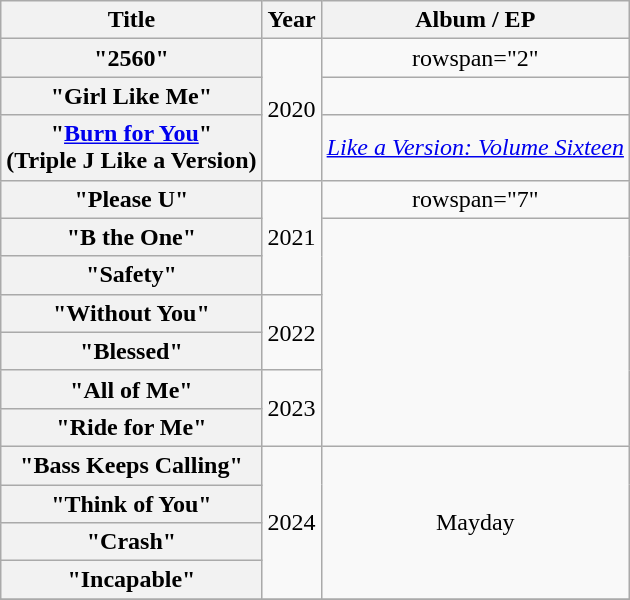<table class="wikitable plainrowheaders" style="text-align:center;">
<tr>
<th scope="col" rowspan="1">Title</th>
<th scope="col" rowspan="1">Year</th>
<th scope="col" rowspan="1">Album / EP</th>
</tr>
<tr>
<th scope="row">"2560"</th>
<td rowspan="3">2020</td>
<td>rowspan="2" </td>
</tr>
<tr>
<th scope="row">"Girl Like Me"</th>
</tr>
<tr>
<th scope="row">"<a href='#'>Burn for You</a>" <br>(Triple J Like a Version)</th>
<td><em><a href='#'>Like a Version: Volume Sixteen</a></td>
</tr>
<tr>
<th scope="row">"Please U" <br> </th>
<td rowspan="3">2021</td>
<td>rowspan="7" </td>
</tr>
<tr>
<th scope="row">"B the One" <br> </th>
</tr>
<tr>
<th scope="row">"Safety"</th>
</tr>
<tr>
<th scope="row">"Without You"</th>
<td rowspan="2">2022</td>
</tr>
<tr>
<th scope="row">"Blessed"</th>
</tr>
<tr>
<th scope="row">"All of Me"<br></th>
<td rowspan="2">2023</td>
</tr>
<tr>
<th scope="row">"Ride for Me"</th>
</tr>
<tr>
<th scope="row">"Bass Keeps Calling"</th>
<td rowspan="4">2024</td>
<td rowspan="4"></em>Mayday<em></td>
</tr>
<tr>
<th scope="row">"Think of You"</th>
</tr>
<tr>
<th scope="row">"Crash"</th>
</tr>
<tr>
<th scope="row">"Incapable"</th>
</tr>
<tr>
</tr>
</table>
